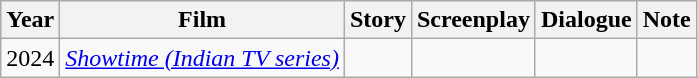<table class="wikitable">
<tr>
<th>Year</th>
<th>Film</th>
<th>Story</th>
<th>Screenplay</th>
<th>Dialogue</th>
<th>Note</th>
</tr>
<tr>
<td style="text-align:center;">2024</td>
<td><em><a href='#'>Showtime (Indian TV series)</a></em></td>
<td></td>
<td></td>
<td></td>
</tr>
</table>
